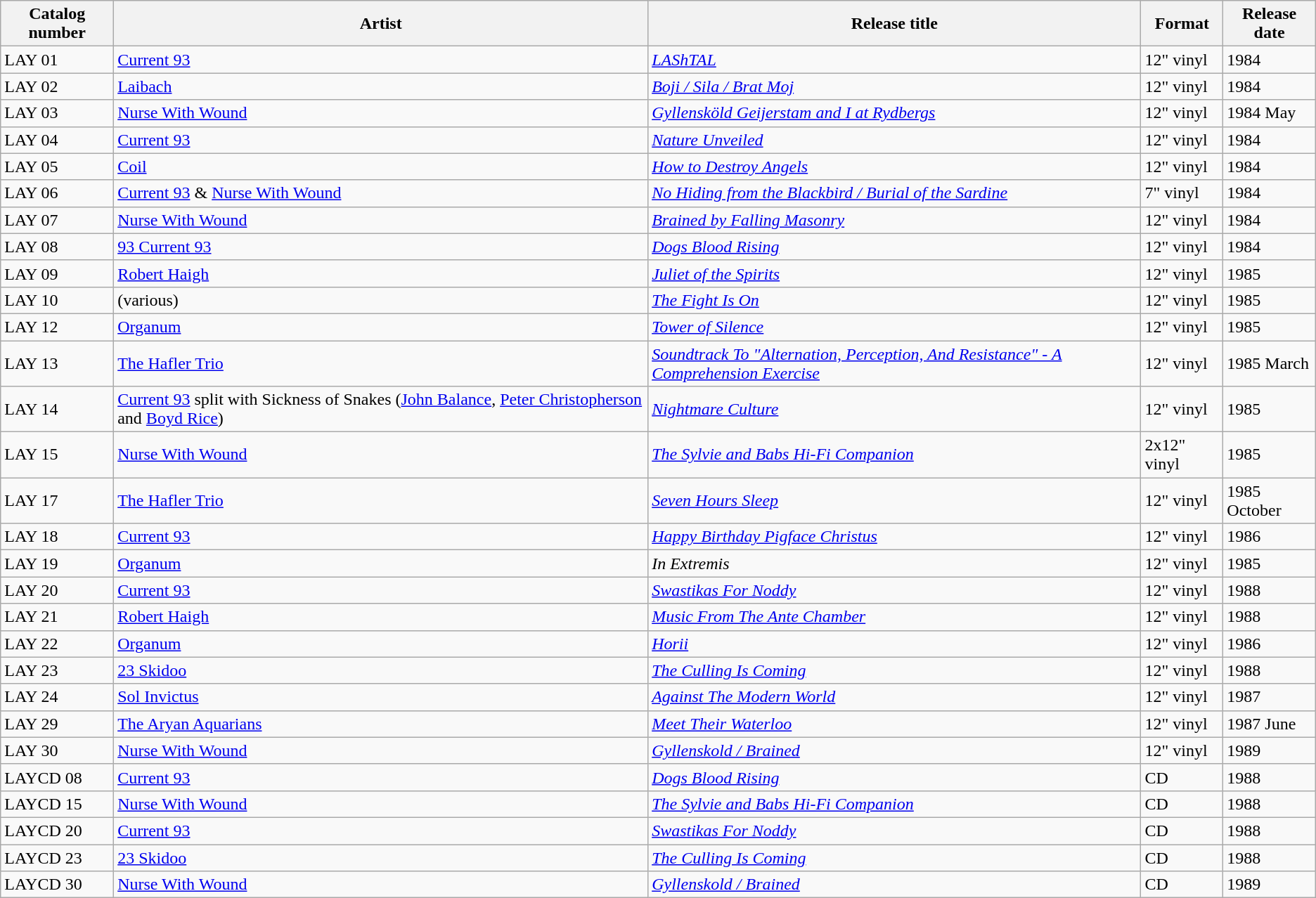<table class="wikitable">
<tr>
<th>Catalog number</th>
<th>Artist</th>
<th>Release title</th>
<th>Format</th>
<th>Release date</th>
</tr>
<tr>
<td>LAY 01</td>
<td><a href='#'>Current 93</a></td>
<td><em><a href='#'>LAShTAL</a></em></td>
<td>12" vinyl</td>
<td>1984</td>
</tr>
<tr>
<td>LAY 02</td>
<td><a href='#'>Laibach</a></td>
<td><em><a href='#'>Boji / Sila / Brat Moj</a></em></td>
<td>12" vinyl</td>
<td>1984</td>
</tr>
<tr>
<td>LAY 03</td>
<td><a href='#'>Nurse With Wound</a></td>
<td><em><a href='#'>Gyllensköld Geijerstam and I at Rydbergs</a></em></td>
<td>12" vinyl</td>
<td>1984 May</td>
</tr>
<tr>
<td>LAY 04</td>
<td><a href='#'>Current 93</a></td>
<td><em><a href='#'>Nature Unveiled</a></em></td>
<td>12" vinyl</td>
<td>1984</td>
</tr>
<tr>
<td>LAY 05</td>
<td><a href='#'>Coil</a></td>
<td><em><a href='#'>How to Destroy Angels</a></em></td>
<td>12" vinyl</td>
<td>1984</td>
</tr>
<tr>
<td>LAY 06</td>
<td><a href='#'>Current 93</a> & <a href='#'>Nurse With Wound</a></td>
<td><em><a href='#'>No Hiding from the Blackbird / Burial of the Sardine</a></em></td>
<td>7" vinyl</td>
<td>1984</td>
</tr>
<tr>
<td>LAY 07</td>
<td><a href='#'>Nurse With Wound</a></td>
<td><em><a href='#'>Brained by Falling Masonry</a></em></td>
<td>12" vinyl</td>
<td>1984</td>
</tr>
<tr>
<td>LAY 08</td>
<td><a href='#'>93 Current 93</a></td>
<td><em><a href='#'>Dogs Blood Rising</a></em></td>
<td>12" vinyl</td>
<td>1984</td>
</tr>
<tr>
<td>LAY 09</td>
<td><a href='#'>Robert Haigh</a></td>
<td><em><a href='#'>Juliet of the Spirits</a></em></td>
<td>12" vinyl</td>
<td>1985</td>
</tr>
<tr>
<td>LAY 10</td>
<td>(various)</td>
<td><em><a href='#'>The Fight Is On</a></em></td>
<td>12" vinyl</td>
<td>1985</td>
</tr>
<tr>
<td>LAY 12</td>
<td><a href='#'>Organum</a></td>
<td><em><a href='#'>Tower of Silence</a></em></td>
<td>12" vinyl</td>
<td>1985</td>
</tr>
<tr>
<td>LAY 13</td>
<td><a href='#'>The Hafler Trio</a></td>
<td><em><a href='#'>Soundtrack To "Alternation, Perception, And Resistance" - A Comprehension Exercise</a></em></td>
<td>12" vinyl</td>
<td>1985 March</td>
</tr>
<tr>
<td>LAY 14</td>
<td><a href='#'>Current 93</a> split with Sickness of Snakes (<a href='#'>John Balance</a>, <a href='#'>Peter Christopherson</a> and <a href='#'>Boyd Rice</a>)</td>
<td><em><a href='#'>Nightmare Culture</a></em></td>
<td>12" vinyl</td>
<td>1985</td>
</tr>
<tr>
<td>LAY 15</td>
<td><a href='#'>Nurse With Wound</a></td>
<td><em><a href='#'>The Sylvie and Babs Hi-Fi Companion</a></em></td>
<td>2x12" vinyl</td>
<td>1985</td>
</tr>
<tr>
<td>LAY 17</td>
<td><a href='#'>The Hafler Trio</a></td>
<td><em><a href='#'>Seven Hours Sleep</a></em></td>
<td>12" vinyl</td>
<td>1985 October</td>
</tr>
<tr>
<td>LAY 18</td>
<td><a href='#'>Current 93</a></td>
<td><em><a href='#'>Happy Birthday Pigface Christus</a></em></td>
<td>12" vinyl</td>
<td>1986</td>
</tr>
<tr>
<td>LAY 19</td>
<td><a href='#'>Organum</a></td>
<td><em>In Extremis</em></td>
<td>12" vinyl</td>
<td>1985</td>
</tr>
<tr>
<td>LAY 20</td>
<td><a href='#'>Current 93</a></td>
<td><em><a href='#'>Swastikas For Noddy</a></em></td>
<td>12" vinyl</td>
<td>1988</td>
</tr>
<tr>
<td>LAY 21</td>
<td><a href='#'>Robert Haigh</a></td>
<td><em><a href='#'>Music From The Ante Chamber</a></em></td>
<td>12" vinyl</td>
<td>1988</td>
</tr>
<tr>
<td>LAY 22</td>
<td><a href='#'>Organum</a></td>
<td><em><a href='#'>Horii</a></em></td>
<td>12" vinyl</td>
<td>1986</td>
</tr>
<tr>
<td>LAY 23</td>
<td><a href='#'>23 Skidoo</a></td>
<td><em><a href='#'>The Culling Is Coming</a></em></td>
<td>12" vinyl</td>
<td>1988</td>
</tr>
<tr>
<td>LAY 24</td>
<td><a href='#'>Sol Invictus</a></td>
<td><em><a href='#'>Against The Modern World</a></em></td>
<td>12" vinyl</td>
<td>1987</td>
</tr>
<tr>
<td>LAY 29</td>
<td><a href='#'>The Aryan Aquarians</a></td>
<td><em><a href='#'>Meet Their Waterloo</a></em></td>
<td>12" vinyl</td>
<td>1987 June</td>
</tr>
<tr>
<td>LAY 30</td>
<td><a href='#'>Nurse With Wound</a></td>
<td><em><a href='#'>Gyllenskold / Brained</a></em></td>
<td>12" vinyl</td>
<td>1989</td>
</tr>
<tr>
<td>LAYCD 08</td>
<td><a href='#'>Current 93</a></td>
<td><em><a href='#'>Dogs Blood Rising</a></em></td>
<td>CD</td>
<td>1988</td>
</tr>
<tr>
<td>LAYCD 15</td>
<td><a href='#'>Nurse With Wound</a></td>
<td><em><a href='#'>The Sylvie and Babs Hi-Fi Companion</a></em></td>
<td>CD</td>
<td>1988</td>
</tr>
<tr>
<td>LAYCD 20</td>
<td><a href='#'>Current 93</a></td>
<td><em><a href='#'>Swastikas For Noddy</a></em></td>
<td>CD</td>
<td>1988</td>
</tr>
<tr>
<td>LAYCD 23</td>
<td><a href='#'>23 Skidoo</a></td>
<td><em><a href='#'>The Culling Is Coming</a></em></td>
<td>CD</td>
<td>1988</td>
</tr>
<tr>
<td>LAYCD 30</td>
<td><a href='#'>Nurse With Wound</a></td>
<td><em><a href='#'>Gyllenskold / Brained</a></em></td>
<td>CD</td>
<td>1989</td>
</tr>
</table>
